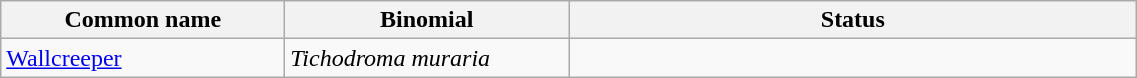<table width=60% class="wikitable">
<tr>
<th width=15%>Common name</th>
<th width=15%>Binomial</th>
<th width=30%>Status</th>
</tr>
<tr>
<td><a href='#'>Wallcreeper</a></td>
<td><em>Tichodroma muraria</em></td>
<td></td>
</tr>
</table>
